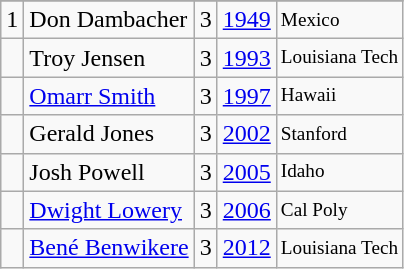<table class="wikitable">
<tr>
</tr>
<tr>
<td>1</td>
<td>Don Dambacher</td>
<td>3</td>
<td><a href='#'>1949</a></td>
<td style="font-size:80%;">Mexico</td>
</tr>
<tr>
<td></td>
<td>Troy Jensen</td>
<td>3</td>
<td><a href='#'>1993</a></td>
<td style="font-size:80%;">Louisiana Tech</td>
</tr>
<tr>
<td></td>
<td><a href='#'>Omarr Smith</a></td>
<td>3</td>
<td><a href='#'>1997</a></td>
<td style="font-size:80%;">Hawaii</td>
</tr>
<tr>
<td></td>
<td>Gerald Jones</td>
<td>3</td>
<td><a href='#'>2002</a></td>
<td style="font-size:80%;">Stanford</td>
</tr>
<tr>
<td></td>
<td>Josh Powell</td>
<td>3</td>
<td><a href='#'>2005</a></td>
<td style="font-size:80%;">Idaho</td>
</tr>
<tr>
<td></td>
<td><a href='#'>Dwight Lowery</a></td>
<td>3</td>
<td><a href='#'>2006</a></td>
<td style="font-size:80%;">Cal Poly</td>
</tr>
<tr>
<td></td>
<td><a href='#'>Bené Benwikere</a></td>
<td>3</td>
<td><a href='#'>2012</a></td>
<td style="font-size:80%;">Louisiana Tech</td>
</tr>
</table>
